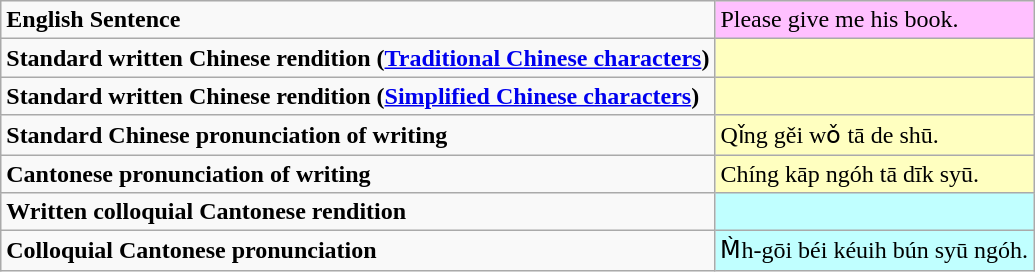<table class="wikitable">
<tr>
<td><strong>English Sentence</strong></td>
<td bgcolor="#FFC0FF">Please give me his book.</td>
</tr>
<tr>
<td><strong>Standard written Chinese rendition (<a href='#'>Traditional Chinese characters</a>)</strong></td>
<td bgcolor="#FFFFC0"></td>
</tr>
<tr>
<td><strong>Standard written Chinese rendition (<a href='#'>Simplified Chinese characters</a>)</strong></td>
<td bgcolor="#FFFFC0"></td>
</tr>
<tr>
<td><strong>Standard Chinese pronunciation of writing</strong></td>
<td bgcolor="#FFFFC0">Qǐng gěi wǒ tā de shū.</td>
</tr>
<tr>
<td><strong>Cantonese pronunciation of writing</strong></td>
<td bgcolor="#FFFFC0">Chíng kāp ngóh tā dīk syū.</td>
</tr>
<tr>
<td><strong>Written colloquial Cantonese rendition</strong></td>
<td bgcolor="#C0FFFF"></td>
</tr>
<tr>
<td><strong>Colloquial Cantonese pronunciation</strong></td>
<td bgcolor="#C0FFFF">M̀h-gōi béi kéuih bún syū ngóh.</td>
</tr>
</table>
